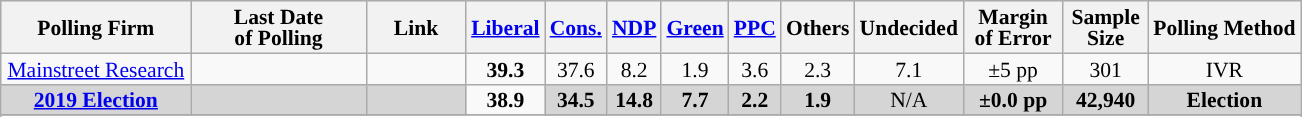<table class="wikitable sortable" style="text-align:center;font-size:90%;line-height:14px;">
<tr style="background:#e9e9e9;">
<th style="width:120px">Polling Firm</th>
<th style="width:110px">Last Date<br>of Polling</th>
<th style="width:60px" class="unsortable">Link</th>
<th style="background-color:"><a href='#'>Liberal</a></th>
<th style="background-color:"><a href='#'>Cons.</a></th>
<th style="background-color:"><a href='#'>NDP</a></th>
<th style="background-color:"><a href='#'>Green</a></th>
<th style="background-color:"><a href='#'><span>PPC</span></a></th>
<th style="background-color:">Others</th>
<th style="background-color:">Undecided</th>
<th style="width:60px;" class=unsortable>Margin<br>of Error</th>
<th style="width:50px;" class=unsortable>Sample<br>Size</th>
<th class=unsortable>Polling Method</th>
</tr>
<tr>
<td><a href='#'>Mainstreet Research</a></td>
<td></td>
<td></td>
<td><strong>39.3</strong></td>
<td>37.6</td>
<td>8.2</td>
<td>1.9</td>
<td>3.6</td>
<td>2.3</td>
<td>7.1</td>
<td>±5 pp</td>
<td>301</td>
<td>IVR</td>
</tr>
<tr>
<td style="background:#D5D5D5"><strong><a href='#'>2019 Election</a></strong></td>
<td style="background:#D5D5D5"><strong></strong></td>
<td style="background:#D5D5D5"></td>
<td><strong>38.9</strong></td>
<td style="background:#D5D5D5"><strong>34.5</strong></td>
<td style="background:#D5D5D5"><strong>14.8</strong></td>
<td style="background:#D5D5D5"><strong>7.7</strong></td>
<td style="background:#D5D5D5"><strong>2.2</strong></td>
<td style="background:#D5D5D5"><strong>1.9</strong></td>
<td style="background:#D5D5D5">N/A</td>
<td style="background:#D5D5D5"><strong>±0.0 pp</strong></td>
<td style="background:#D5D5D5"><strong>42,940</strong></td>
<td style="background:#D5D5D5"><strong>Election</strong></td>
</tr>
<tr>
</tr>
<tr>
</tr>
</table>
